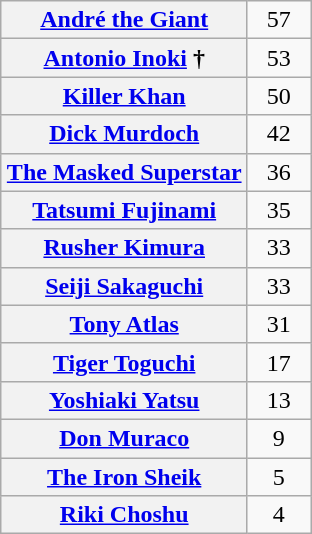<table class="wikitable" style="margin: 1em auto 1em auto;text-align:center">
<tr>
<th><a href='#'>André the Giant</a></th>
<td style="width:35px">57</td>
</tr>
<tr>
<th><a href='#'>Antonio Inoki</a> †</th>
<td>53</td>
</tr>
<tr>
<th><a href='#'>Killer Khan</a></th>
<td>50</td>
</tr>
<tr>
<th><a href='#'>Dick Murdoch</a></th>
<td>42</td>
</tr>
<tr>
<th><a href='#'>The Masked Superstar</a></th>
<td>36</td>
</tr>
<tr>
<th><a href='#'>Tatsumi Fujinami</a></th>
<td>35</td>
</tr>
<tr>
<th><a href='#'>Rusher Kimura</a></th>
<td>33</td>
</tr>
<tr>
<th><a href='#'>Seiji Sakaguchi</a></th>
<td>33</td>
</tr>
<tr>
<th><a href='#'>Tony Atlas</a></th>
<td>31</td>
</tr>
<tr>
<th><a href='#'>Tiger Toguchi</a></th>
<td>17</td>
</tr>
<tr>
<th><a href='#'>Yoshiaki Yatsu</a></th>
<td>13</td>
</tr>
<tr>
<th><a href='#'>Don Muraco</a></th>
<td>9</td>
</tr>
<tr>
<th><a href='#'>The Iron Sheik</a></th>
<td>5</td>
</tr>
<tr>
<th><a href='#'>Riki Choshu</a></th>
<td>4</td>
</tr>
</table>
